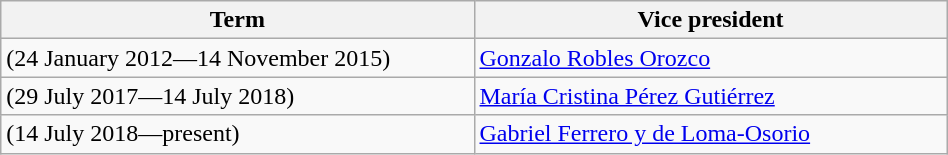<table class="wikitable" width=50%>
<tr>
<th width="25%">Term</th>
<th width="25%">Vice president</th>
</tr>
<tr>
<td>(24 January 2012—14 November 2015)</td>
<td><a href='#'>Gonzalo Robles Orozco</a></td>
</tr>
<tr>
<td>(29 July 2017—14 July 2018)</td>
<td><a href='#'>María Cristina Pérez Gutiérrez</a></td>
</tr>
<tr>
<td>(14 July 2018—present)</td>
<td><a href='#'>Gabriel Ferrero y de Loma-Osorio</a></td>
</tr>
</table>
